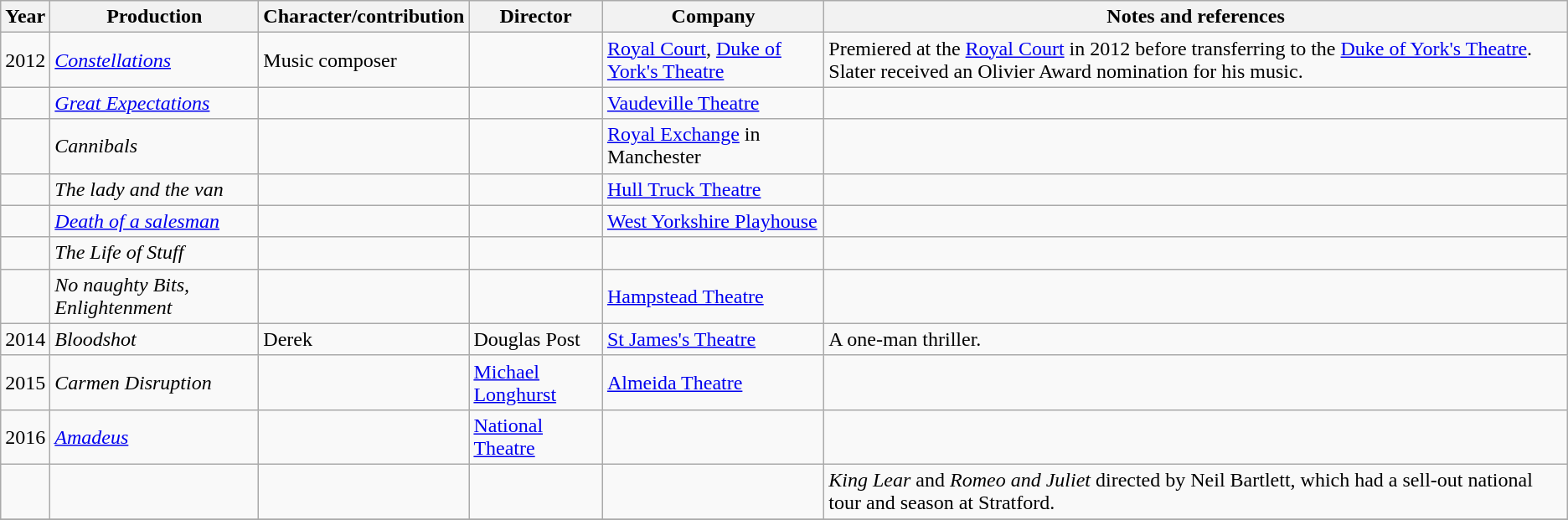<table class="wikitable">
<tr>
<th>Year</th>
<th>Production</th>
<th>Character/contribution</th>
<th>Director</th>
<th>Company</th>
<th>Notes and references</th>
</tr>
<tr>
<td>2012</td>
<td><em><a href='#'>Constellations</a></em></td>
<td>Music composer</td>
<td></td>
<td><a href='#'>Royal Court</a>, <a href='#'>Duke of York's Theatre</a></td>
<td>Premiered at the <a href='#'>Royal Court</a> in 2012 before transferring to the <a href='#'>Duke of York's Theatre</a>. Slater received an Olivier Award nomination for his music.</td>
</tr>
<tr>
<td></td>
<td><em><a href='#'>Great Expectations</a></em></td>
<td></td>
<td></td>
<td><a href='#'>Vaudeville Theatre</a></td>
<td></td>
</tr>
<tr>
<td></td>
<td><em>Cannibals</em></td>
<td></td>
<td></td>
<td><a href='#'>Royal Exchange</a> in Manchester</td>
<td></td>
</tr>
<tr>
<td></td>
<td><em>The lady and the van</em></td>
<td></td>
<td></td>
<td><a href='#'>Hull Truck Theatre</a></td>
<td></td>
</tr>
<tr>
<td></td>
<td><em><a href='#'>Death of a salesman</a></em></td>
<td></td>
<td></td>
<td><a href='#'>West Yorkshire Playhouse</a></td>
<td></td>
</tr>
<tr>
<td></td>
<td><em>The Life of Stuff</em></td>
<td></td>
<td></td>
<td></td>
<td></td>
</tr>
<tr>
<td></td>
<td><em>No naughty Bits, Enlightenment</em></td>
<td></td>
<td></td>
<td><a href='#'>Hampstead Theatre</a></td>
<td></td>
</tr>
<tr>
<td>2014</td>
<td><em>Bloodshot</em></td>
<td>Derek</td>
<td>Douglas Post</td>
<td><a href='#'>St James's Theatre</a></td>
<td>A one-man thriller.</td>
</tr>
<tr>
<td>2015</td>
<td><em>Carmen Disruption</em></td>
<td></td>
<td><a href='#'>Michael Longhurst</a></td>
<td><a href='#'>Almeida Theatre</a></td>
<td></td>
</tr>
<tr>
<td>2016</td>
<td><em><a href='#'>Amadeus</a></em></td>
<td></td>
<td><a href='#'>National Theatre</a></td>
<td></td>
<td></td>
</tr>
<tr>
<td></td>
<td></td>
<td></td>
<td></td>
<td></td>
<td><em>King Lear</em> and <em>Romeo and Juliet</em> directed by Neil Bartlett, which had a sell-out national tour and season at Stratford.</td>
</tr>
<tr>
</tr>
</table>
